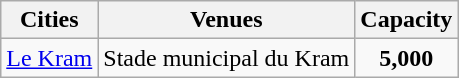<table class="wikitable">
<tr>
<th>Cities</th>
<th>Venues</th>
<th>Capacity</th>
</tr>
<tr>
<td><a href='#'>Le Kram</a></td>
<td>Stade municipal du Kram</td>
<td align=center><strong>5,000</strong></td>
</tr>
</table>
